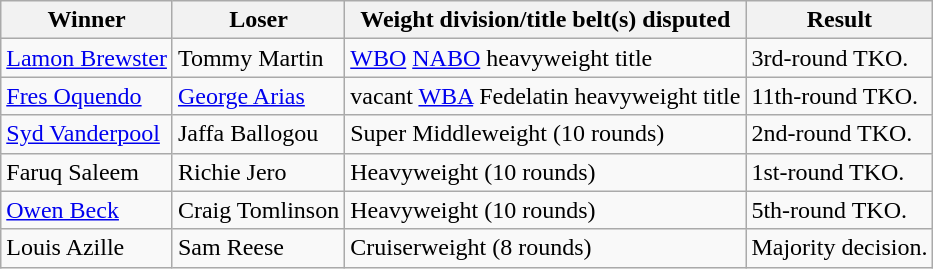<table class=wikitable>
<tr>
<th>Winner</th>
<th>Loser</th>
<th>Weight division/title belt(s) disputed</th>
<th>Result</th>
</tr>
<tr>
<td> <a href='#'>Lamon Brewster</a></td>
<td> Tommy Martin</td>
<td><a href='#'>WBO</a> <a href='#'>NABO</a> heavyweight title</td>
<td>3rd-round TKO.</td>
</tr>
<tr>
<td> <a href='#'>Fres Oquendo</a></td>
<td> <a href='#'>George Arias</a></td>
<td>vacant <a href='#'>WBA</a> Fedelatin heavyweight title</td>
<td>11th-round TKO.</td>
</tr>
<tr>
<td> <a href='#'>Syd Vanderpool</a></td>
<td> Jaffa Ballogou</td>
<td>Super Middleweight (10 rounds)</td>
<td>2nd-round TKO.</td>
</tr>
<tr>
<td> Faruq Saleem</td>
<td> Richie Jero</td>
<td>Heavyweight (10 rounds)</td>
<td>1st-round TKO.</td>
</tr>
<tr>
<td> <a href='#'>Owen Beck</a></td>
<td> Craig Tomlinson</td>
<td>Heavyweight (10 rounds)</td>
<td>5th-round TKO.</td>
</tr>
<tr>
<td> Louis Azille</td>
<td> Sam Reese</td>
<td>Cruiserweight (8 rounds)</td>
<td>Majority decision.</td>
</tr>
</table>
